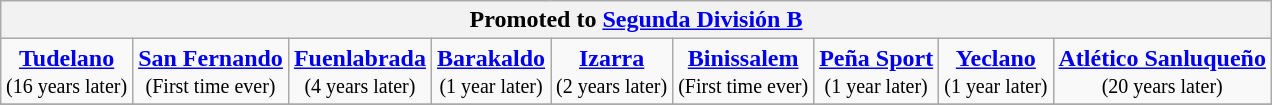<table class="wikitable" style="text-align: center; margin: 0 auto;">
<tr>
<th colspan="9">Promoted to <a href='#'>Segunda División B</a></th>
</tr>
<tr>
<td><strong><a href='#'>Tudelano</a></strong><br><small>(16 years later)</small></td>
<td><strong><a href='#'>San Fernando</a></strong><br><small>(First time ever)</small></td>
<td><strong><a href='#'>Fuenlabrada</a></strong><br><small>(4 years later)</small></td>
<td><strong><a href='#'>Barakaldo</a></strong><br><small>(1 year later)</small></td>
<td><strong><a href='#'>Izarra</a></strong><br><small>(2 years later)</small></td>
<td><strong><a href='#'>Binissalem</a></strong><br><small>(First time ever)</small></td>
<td><strong><a href='#'>Peña Sport</a></strong><br><small>(1 year later)</small></td>
<td><strong><a href='#'>Yeclano</a></strong><br><small>(1 year later)</small></td>
<td><strong><a href='#'>Atlético Sanluqueño</a></strong><br><small>(20 years later)</small></td>
</tr>
<tr>
</tr>
</table>
